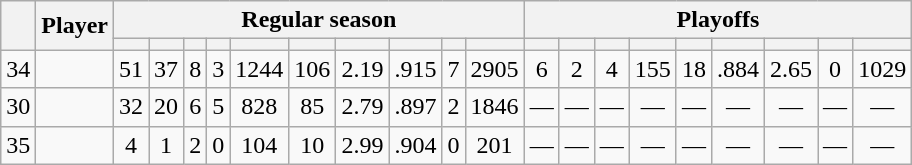<table class="wikitable plainrowheaders" style="text-align:center;">
<tr>
<th scope="col" rowspan="2"></th>
<th scope="col" rowspan="2">Player</th>
<th scope=colgroup colspan=10>Regular season</th>
<th scope=colgroup colspan=9>Playoffs</th>
</tr>
<tr>
<th scope="col"></th>
<th scope="col"></th>
<th scope="col"></th>
<th scope="col"></th>
<th scope="col"></th>
<th scope="col"></th>
<th scope="col"></th>
<th scope="col"></th>
<th scope="col"></th>
<th scope="col"></th>
<th scope="col"></th>
<th scope="col"></th>
<th scope="col"></th>
<th scope="col"></th>
<th scope="col"></th>
<th scope="col"></th>
<th scope="col"></th>
<th scope="col"></th>
<th scope="col"></th>
</tr>
<tr>
<td scope="row">34</td>
<td align="left"></td>
<td>51</td>
<td>37</td>
<td>8</td>
<td>3</td>
<td>1244</td>
<td>106</td>
<td>2.19</td>
<td>.915</td>
<td>7</td>
<td>2905</td>
<td>6</td>
<td>2</td>
<td>4</td>
<td>155</td>
<td>18</td>
<td>.884</td>
<td>2.65</td>
<td>0</td>
<td>1029</td>
</tr>
<tr>
<td scope="row">30</td>
<td align="left"></td>
<td>32</td>
<td>20</td>
<td>6</td>
<td>5</td>
<td>828</td>
<td>85</td>
<td>2.79</td>
<td>.897</td>
<td>2</td>
<td>1846</td>
<td>—</td>
<td>—</td>
<td>—</td>
<td>—</td>
<td>—</td>
<td>—</td>
<td>—</td>
<td>—</td>
<td>—</td>
</tr>
<tr>
<td scope="row">35</td>
<td align="left"></td>
<td>4</td>
<td>1</td>
<td>2</td>
<td>0</td>
<td>104</td>
<td>10</td>
<td>2.99</td>
<td>.904</td>
<td>0</td>
<td>201</td>
<td>—</td>
<td>—</td>
<td>—</td>
<td>—</td>
<td>—</td>
<td>—</td>
<td>—</td>
<td>—</td>
<td>—</td>
</tr>
</table>
